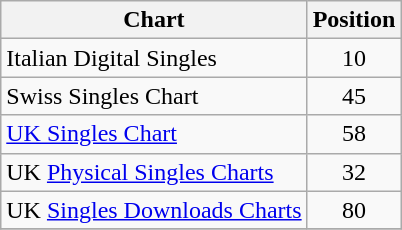<table class="wikitable">
<tr>
<th align="left">Chart</th>
<th align="left">Position</th>
</tr>
<tr>
<td align="left">Italian Digital Singles</td>
<td align="center">10</td>
</tr>
<tr>
<td align="left">Swiss Singles Chart</td>
<td align="center">45</td>
</tr>
<tr>
<td align="left"><a href='#'>UK Singles Chart</a></td>
<td align="center">58</td>
</tr>
<tr>
<td align="left">UK <a href='#'>Physical Singles Charts</a></td>
<td align="center">32</td>
</tr>
<tr>
<td align="left">UK <a href='#'>Singles Downloads Charts</a></td>
<td align="center">80</td>
</tr>
<tr>
</tr>
</table>
